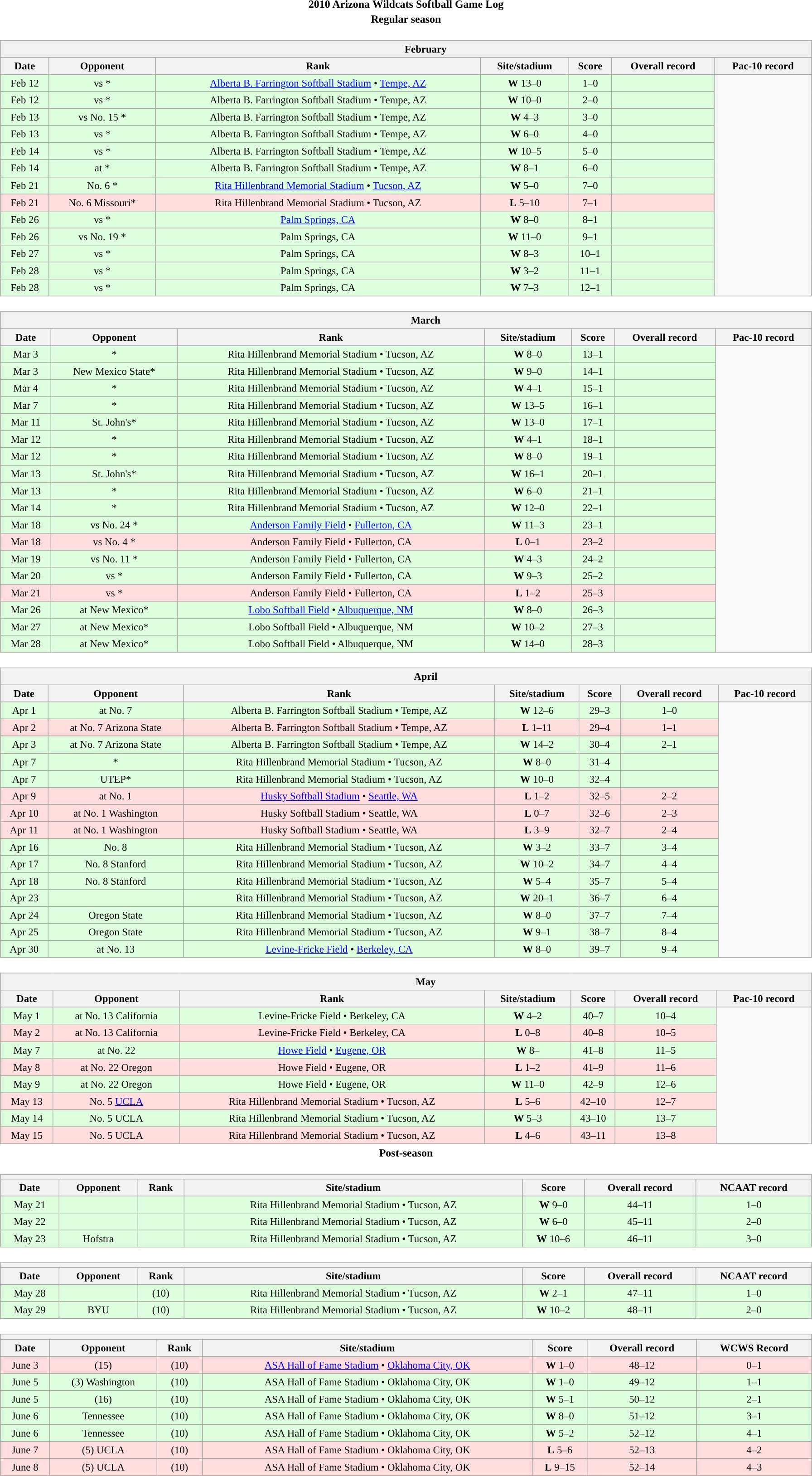<table class="toccolours" width=95% style="margin:1.5em auto; text-align:center;">
<tr>
<th colspan=2>2010 Arizona Wildcats Softball Game Log</th>
</tr>
<tr>
<th colspan=2>Regular season</th>
</tr>
<tr valign="top">
<td><br><table class="wikitable collapsible collapsed" style="margin:auto; font-size:95%; width:100%">
<tr>
<th colspan=10 style="padding-left:4em;">February</th>
</tr>
<tr>
<th>Date</th>
<th>Opponent</th>
<th>Rank</th>
<th>Site/stadium</th>
<th>Score</th>
<th>Overall record</th>
<th>Pac-10 record</th>
</tr>
<tr bgcolor=ddffdd>
<td>Feb 12</td>
<td>vs *</td>
<td><a href='#'>Alberta B. Farrington Softball Stadium</a> • <a href='#'>Tempe, AZ</a></td>
<td><strong>W</strong> 13–0</td>
<td>1–0</td>
<td></td>
</tr>
<tr bgcolor=ddffdd>
<td>Feb 12</td>
<td>vs *</td>
<td>Alberta B. Farrington Softball Stadium • Tempe, AZ</td>
<td><strong>W</strong> 10–0</td>
<td>2–0</td>
<td></td>
</tr>
<tr bgcolor=ddffdd>
<td>Feb 13</td>
<td>vs No. 15 *</td>
<td>Alberta B. Farrington Softball Stadium • Tempe, AZ</td>
<td><strong>W</strong> 4–3</td>
<td>3–0</td>
<td></td>
</tr>
<tr bgcolor=ddffdd>
<td>Feb 13</td>
<td>vs *</td>
<td>Alberta B. Farrington Softball Stadium • Tempe, AZ</td>
<td><strong>W</strong> 6–0</td>
<td>4–0</td>
<td></td>
</tr>
<tr bgcolor=ddffdd>
<td>Feb 14</td>
<td>vs *</td>
<td>Alberta B. Farrington Softball Stadium • Tempe, AZ</td>
<td><strong>W</strong> 10–5</td>
<td>5–0</td>
<td></td>
</tr>
<tr bgcolor=ddffdd>
<td>Feb 14</td>
<td>at *</td>
<td>Alberta B. Farrington Softball Stadium • Tempe, AZ</td>
<td><strong>W</strong> 8–1</td>
<td>6–0</td>
<td></td>
</tr>
<tr bgcolor=ddffdd>
<td>Feb 21</td>
<td>No. 6 *</td>
<td><a href='#'>Rita Hillenbrand Memorial Stadium</a> • <a href='#'>Tucson, AZ</a></td>
<td><strong>W</strong> 5–0</td>
<td>7–0</td>
<td></td>
</tr>
<tr bgcolor=ffdddd>
<td>Feb 21</td>
<td>No. 6 Missouri*</td>
<td>Rita Hillenbrand Memorial Stadium • Tucson, AZ</td>
<td><strong>L</strong> 5–10</td>
<td>7–1</td>
<td></td>
</tr>
<tr bgcolor=ddffdd>
<td>Feb 26</td>
<td>vs *</td>
<td><a href='#'>Palm Springs, CA</a></td>
<td><strong>W</strong> 8–0</td>
<td>8–1</td>
<td></td>
</tr>
<tr bgcolor=ddffdd>
<td>Feb 26</td>
<td>vs No. 19 *</td>
<td>Palm Springs, CA</td>
<td><strong>W</strong> 11–0</td>
<td>9–1</td>
<td></td>
</tr>
<tr bgcolor=ddffdd>
<td>Feb 27</td>
<td>vs *</td>
<td>Palm Springs, CA</td>
<td><strong>W</strong> 8–3</td>
<td>10–1</td>
<td></td>
</tr>
<tr bgcolor=ddffdd>
<td>Feb 28</td>
<td>vs *</td>
<td>Palm Springs, CA</td>
<td><strong>W</strong> 3–2</td>
<td>11–1</td>
<td></td>
</tr>
<tr bgcolor=ddffdd>
<td>Feb 28</td>
<td>vs *</td>
<td>Palm Springs, CA</td>
<td><strong>W</strong> 7–3</td>
<td>12–1</td>
<td></td>
</tr>
</table>
</td>
</tr>
<tr>
<td><br><table class="wikitable collapsible collapsed" style="margin:auto; font-size:95%; width:100%">
<tr>
<th colspan=10 style="padding-left:4em;">March</th>
</tr>
<tr>
<th>Date</th>
<th>Opponent</th>
<th>Rank</th>
<th>Site/stadium</th>
<th>Score</th>
<th>Overall record</th>
<th>Pac-10 record</th>
</tr>
<tr bgcolor=ddffdd>
<td>Mar 3</td>
<td>*</td>
<td>Rita Hillenbrand Memorial Stadium • Tucson, AZ</td>
<td><strong>W</strong> 8–0</td>
<td>13–1</td>
<td></td>
</tr>
<tr bgcolor=ddffdd>
<td>Mar 3</td>
<td>New Mexico State*</td>
<td>Rita Hillenbrand Memorial Stadium • Tucson, AZ</td>
<td><strong>W</strong> 9–0</td>
<td>14–1</td>
<td></td>
</tr>
<tr bgcolor=ddffdd>
<td>Mar 4</td>
<td>*</td>
<td>Rita Hillenbrand Memorial Stadium • Tucson, AZ</td>
<td><strong>W</strong> 4–1</td>
<td>15–1</td>
<td></td>
</tr>
<tr bgcolor=ddffdd>
<td>Mar 7</td>
<td>*</td>
<td>Rita Hillenbrand Memorial Stadium • Tucson, AZ</td>
<td><strong>W</strong> 13–5</td>
<td>16–1</td>
<td></td>
</tr>
<tr bgcolor=ddffdd>
<td>Mar 11</td>
<td>St. John's*</td>
<td>Rita Hillenbrand Memorial Stadium • Tucson, AZ</td>
<td><strong>W</strong> 13–0</td>
<td>17–1</td>
<td></td>
</tr>
<tr bgcolor=ddffdd>
<td>Mar 12</td>
<td>*</td>
<td>Rita Hillenbrand Memorial Stadium • Tucson, AZ</td>
<td><strong>W</strong> 4–1</td>
<td>18–1</td>
<td></td>
</tr>
<tr bgcolor=ddffdd>
<td>Mar 12</td>
<td>*</td>
<td>Rita Hillenbrand Memorial Stadium • Tucson, AZ</td>
<td><strong>W</strong> 8–0</td>
<td>19–1</td>
<td></td>
</tr>
<tr bgcolor=ddffdd>
<td>Mar 13</td>
<td>St. John's*</td>
<td>Rita Hillenbrand Memorial Stadium • Tucson, AZ</td>
<td><strong>W</strong> 16–1</td>
<td>20–1</td>
<td></td>
</tr>
<tr bgcolor=ddffdd>
<td>Mar 13</td>
<td>*</td>
<td>Rita Hillenbrand Memorial Stadium • Tucson, AZ</td>
<td><strong>W</strong> 6–0</td>
<td>21–1</td>
<td></td>
</tr>
<tr bgcolor=ddffdd>
<td>Mar 14</td>
<td>*</td>
<td>Rita Hillenbrand Memorial Stadium • Tucson, AZ</td>
<td><strong>W</strong> 12–0</td>
<td>22–1</td>
<td></td>
</tr>
<tr bgcolor=ddffdd>
<td>Mar 18</td>
<td>vs No. 24 *</td>
<td><a href='#'>Anderson Family Field</a> • <a href='#'>Fullerton, CA</a></td>
<td><strong>W</strong> 11–3</td>
<td>23–1</td>
<td></td>
</tr>
<tr bgcolor=ffdddd>
<td>Mar 18</td>
<td>vs No. 4 *</td>
<td>Anderson Family Field • Fullerton, CA</td>
<td><strong>L</strong> 0–1</td>
<td>23–2</td>
<td></td>
</tr>
<tr bgcolor=ddffdd>
<td>Mar 19</td>
<td>vs No. 11 *</td>
<td>Anderson Family Field • Fullerton, CA</td>
<td><strong>W</strong> 4–3</td>
<td>24–2</td>
<td></td>
</tr>
<tr bgcolor=ddffdd>
<td>Mar 20</td>
<td>vs *</td>
<td>Anderson Family Field • Fullerton, CA</td>
<td><strong>W</strong> 9–3</td>
<td>25–2</td>
<td></td>
</tr>
<tr bgcolor=ffdddd>
<td>Mar 21</td>
<td>vs *</td>
<td>Anderson Family Field • Fullerton, CA</td>
<td><strong>L</strong> 1–2</td>
<td>25–3</td>
<td></td>
</tr>
<tr bgcolor=ddffdd>
<td>Mar 26</td>
<td>at New Mexico*</td>
<td><a href='#'>Lobo Softball Field</a> • <a href='#'>Albuquerque, NM</a></td>
<td><strong>W</strong> 8–0</td>
<td>26–3</td>
<td></td>
</tr>
<tr bgcolor=ddffdd>
<td>Mar 27</td>
<td>at New Mexico*</td>
<td>Lobo Softball Field • Albuquerque, NM</td>
<td><strong>W</strong> 10–2</td>
<td>27–3</td>
<td></td>
</tr>
<tr bgcolor=ddffdd>
<td>Mar 28</td>
<td>at New Mexico*</td>
<td>Lobo Softball Field • Albuquerque, NM</td>
<td><strong>W</strong> 14–0</td>
<td>28–3</td>
<td></td>
</tr>
</table>
</td>
</tr>
<tr>
<td><br><table class="wikitable collapsible collapsed" style="margin:auto; font-size:95%; width:100%">
<tr>
<th colspan=10 style="padding-left:4em;">April</th>
</tr>
<tr>
<th>Date</th>
<th>Opponent</th>
<th>Rank</th>
<th>Site/stadium</th>
<th>Score</th>
<th>Overall record</th>
<th>Pac-10 record</th>
</tr>
<tr bgcolor=ddffdd>
<td>Apr 1</td>
<td>at No. 7 </td>
<td>Alberta B. Farrington Softball Stadium • Tempe, AZ</td>
<td><strong>W</strong> 12–6</td>
<td>29–3</td>
<td>1–0</td>
</tr>
<tr bgcolor=ffdddd>
<td>Apr 2</td>
<td>at No. 7 Arizona State</td>
<td>Alberta B. Farrington Softball Stadium • Tempe, AZ</td>
<td><strong>L</strong> 1–11</td>
<td>29–4</td>
<td>1–1</td>
</tr>
<tr bgcolor=ddffdd>
<td>Apr 3</td>
<td>at No. 7 Arizona State</td>
<td>Alberta B. Farrington Softball Stadium • Tempe, AZ</td>
<td><strong>W</strong> 14–2</td>
<td>30–4</td>
<td>2–1</td>
</tr>
<tr bgcolor=ddffdd>
<td>Apr 7</td>
<td>*</td>
<td>Rita Hillenbrand Memorial Stadium • Tucson, AZ</td>
<td><strong>W</strong> 8–0</td>
<td>31–4</td>
<td></td>
</tr>
<tr bgcolor=ddffdd>
<td>Apr 7</td>
<td>UTEP*</td>
<td>Rita Hillenbrand Memorial Stadium • Tucson, AZ</td>
<td><strong>W</strong> 10–0</td>
<td>32–4</td>
<td></td>
</tr>
<tr bgcolor=ffdddd>
<td>Apr 9</td>
<td>at No. 1 </td>
<td><a href='#'>Husky Softball Stadium</a> • <a href='#'>Seattle, WA</a></td>
<td><strong>L</strong> 1–2</td>
<td>32–5</td>
<td>2–2</td>
</tr>
<tr bgcolor=ffdddd>
<td>Apr 10</td>
<td>at No. 1 Washington</td>
<td>Husky Softball Stadium • Seattle, WA</td>
<td><strong>L</strong> 0–7</td>
<td>32–6</td>
<td>2–3</td>
</tr>
<tr bgcolor=ffdddd>
<td>Apr 11</td>
<td>at No. 1 Washington</td>
<td>Husky Softball Stadium • Seattle, WA</td>
<td><strong>L</strong> 3–9</td>
<td>32–7</td>
<td>2–4</td>
</tr>
<tr bgcolor=ddffdd>
<td>Apr 16</td>
<td>No. 8 </td>
<td>Rita Hillenbrand Memorial Stadium • Tucson, AZ</td>
<td><strong>W</strong> 3–2</td>
<td>33–7</td>
<td>3–4</td>
</tr>
<tr bgcolor=ddffdd>
<td>Apr 17</td>
<td>No. 8 Stanford</td>
<td>Rita Hillenbrand Memorial Stadium • Tucson, AZ</td>
<td><strong>W</strong> 10–2</td>
<td>34–7</td>
<td>4–4</td>
</tr>
<tr bgcolor=ddffdd>
<td>Apr 18</td>
<td>No. 8 Stanford</td>
<td>Rita Hillenbrand Memorial Stadium • Tucson, AZ</td>
<td><strong>W</strong> 5–4</td>
<td>35–7</td>
<td>5–4</td>
</tr>
<tr bgcolor=ddffdd>
<td>Apr 23</td>
<td></td>
<td>Rita Hillenbrand Memorial Stadium • Tucson, AZ</td>
<td><strong>W</strong> 20–1</td>
<td>36–7</td>
<td>6–4</td>
</tr>
<tr bgcolor=ddffdd>
<td>Apr 24</td>
<td>Oregon State</td>
<td>Rita Hillenbrand Memorial Stadium • Tucson, AZ</td>
<td><strong>W</strong> 8–0</td>
<td>37–7</td>
<td>7–4</td>
</tr>
<tr bgcolor=ddffdd>
<td>Apr 25</td>
<td>Oregon State</td>
<td>Rita Hillenbrand Memorial Stadium • Tucson, AZ</td>
<td><strong>W</strong> 9–1</td>
<td>38–7</td>
<td>8–4</td>
</tr>
<tr bgcolor=ddffdd>
<td>Apr 30</td>
<td>at No. 13 </td>
<td><a href='#'>Levine-Fricke Field</a> • <a href='#'>Berkeley, CA</a></td>
<td><strong>W</strong> 8–0</td>
<td>39–7</td>
<td>9–4</td>
</tr>
</table>
</td>
</tr>
<tr>
<td><br><table class="wikitable collapsible collapsed" style="margin:auto; font-size:95%; width:100%">
<tr>
<th colspan=10 style="padding-left:4em;">May</th>
</tr>
<tr>
<th>Date</th>
<th>Opponent</th>
<th>Rank</th>
<th>Site/stadium</th>
<th>Score</th>
<th>Overall record</th>
<th>Pac-10 record</th>
</tr>
<tr bgcolor=ddffdd>
<td>May 1</td>
<td>at No. 13 California</td>
<td>Levine-Fricke Field • Berkeley, CA</td>
<td><strong>W</strong> 4–2</td>
<td>40–7</td>
<td>10–4</td>
</tr>
<tr bgcolor=ffdddd>
<td>May 2</td>
<td>at No. 13 California</td>
<td>Levine-Fricke Field • Berkeley, CA</td>
<td><strong>L</strong> 0–8</td>
<td>40–8</td>
<td>10–5</td>
</tr>
<tr bgcolor=ddffdd>
<td>May 7</td>
<td>at No. 22 </td>
<td><a href='#'>Howe Field</a> • <a href='#'>Eugene, OR</a></td>
<td><strong>W</strong> 8–</td>
<td>41–8</td>
<td>11–5</td>
</tr>
<tr bgcolor=ffdddd>
<td>May 8</td>
<td>at No. 22 Oregon</td>
<td>Howe Field • Eugene, OR</td>
<td><strong>L</strong> 1–2</td>
<td>41–9</td>
<td>11–6</td>
</tr>
<tr bgcolor=ddffdd>
<td>May 9</td>
<td>at No. 22 Oregon</td>
<td>Howe Field • Eugene, OR</td>
<td><strong>W</strong> 11–0</td>
<td>42–9</td>
<td>12–6</td>
</tr>
<tr bgcolor=ffdddd>
<td>May 13</td>
<td>No. 5 <a href='#'>UCLA</a></td>
<td>Rita Hillenbrand Memorial Stadium • Tucson, AZ</td>
<td><strong>L</strong> 5–6</td>
<td>42–10</td>
<td>12–7</td>
</tr>
<tr bgcolor=ddffdd>
<td>May 14</td>
<td>No. 5 UCLA</td>
<td>Rita Hillenbrand Memorial Stadium • Tucson, AZ</td>
<td><strong>W</strong> 5–3</td>
<td>43–10</td>
<td>13–7</td>
</tr>
<tr bgcolor=ffdddd>
<td>May 15</td>
<td>No. 5 UCLA</td>
<td>Rita Hillenbrand Memorial Stadium • Tucson, AZ</td>
<td><strong>L</strong> 4–6</td>
<td>43–11</td>
<td>13–8</td>
</tr>
</table>
</td>
</tr>
<tr>
<th colspan=2>Post-season</th>
</tr>
<tr>
<td><br><table class="wikitable collapsible collapsed" style="margin:auto; font-size:95%; width:100%">
<tr>
<th colspan=10 style="padding-left:4em;"><a href='#'></a></th>
</tr>
<tr>
<th>Date</th>
<th>Opponent</th>
<th>Rank</th>
<th>Site/stadium</th>
<th>Score</th>
<th>Overall record</th>
<th>NCAAT record</th>
</tr>
<tr bgcolor=ddffdd>
<td>May 21</td>
<td></td>
<td></td>
<td>Rita Hillenbrand Memorial Stadium • Tucson, AZ</td>
<td><strong>W</strong> 9–0</td>
<td>44–11</td>
<td>1–0</td>
</tr>
<tr bgcolor=ddffdd>
<td>May 22</td>
<td></td>
<td></td>
<td>Rita Hillenbrand Memorial Stadium • Tucson, AZ</td>
<td><strong>W</strong> 6–0</td>
<td>45–11</td>
<td>2–0</td>
</tr>
<tr bgcolor=ddffdd>
<td>May 23</td>
<td>Hofstra</td>
<td></td>
<td>Rita Hillenbrand Memorial Stadium • Tucson, AZ</td>
<td><strong>W</strong> 10–6</td>
<td>46–11</td>
<td>3–0</td>
</tr>
</table>
</td>
</tr>
<tr>
<td><br><table class="wikitable collapsible collapsed" style="margin:auto; font-size:95%; width:100%">
<tr>
<th colspan=10 style="padding-left:4em;"><a href='#'></a></th>
</tr>
<tr>
<th>Date</th>
<th>Opponent</th>
<th>Rank</th>
<th>Site/stadium</th>
<th>Score</th>
<th>Overall record</th>
<th>NCAAT record</th>
</tr>
<tr bgcolor=ddffdd>
<td>May 28</td>
<td></td>
<td>(10)</td>
<td>Rita Hillenbrand Memorial Stadium • Tucson, AZ</td>
<td><strong>W</strong> 2–1</td>
<td>47–11</td>
<td>1–0</td>
</tr>
<tr bgcolor=ddffdd>
<td>May 29</td>
<td>BYU</td>
<td>(10)</td>
<td>Rita Hillenbrand Memorial Stadium • Tucson, AZ</td>
<td><strong>W</strong> 10–2</td>
<td>48–11</td>
<td>2–0</td>
</tr>
</table>
</td>
</tr>
<tr>
<td><br><table class="wikitable collapsible collapsed" style="margin:auto; font-size:95%; width:100%">
<tr>
<th colspan=10 style="padding-left:4em;"><a href='#'></a></th>
</tr>
<tr>
<th>Date</th>
<th>Opponent</th>
<th>Rank</th>
<th>Site/stadium</th>
<th>Score</th>
<th>Overall record</th>
<th>WCWS Record</th>
</tr>
<tr bgcolor=ffdddd>
<td>June 3</td>
<td>(15) </td>
<td>(10)</td>
<td><a href='#'>ASA Hall of Fame Stadium</a> • <a href='#'>Oklahoma City, OK</a></td>
<td><strong>W</strong> 1–0</td>
<td>48–12</td>
<td>0–1</td>
</tr>
<tr bgcolor=ddffdd>
<td>June 5</td>
<td>(3) Washington</td>
<td>(10)</td>
<td>ASA Hall of Fame Stadium • Oklahoma City, OK</td>
<td><strong>W</strong> 1–0</td>
<td>49–12</td>
<td>1–1</td>
</tr>
<tr bgcolor=ddffdd>
<td>June 5</td>
<td>(16) </td>
<td>(10)</td>
<td>ASA Hall of Fame Stadium • Oklahoma City, OK</td>
<td><strong>W</strong> 5–1</td>
<td>50–12</td>
<td>2–1</td>
</tr>
<tr bgcolor=ddffdd>
<td>June 6</td>
<td>Tennessee</td>
<td>(10)</td>
<td>ASA Hall of Fame Stadium • Oklahoma City, OK</td>
<td><strong>W</strong> 8–0</td>
<td>51–12</td>
<td>3–1</td>
</tr>
<tr bgcolor=ddffdd>
<td>June 6</td>
<td>Tennessee</td>
<td>(10)</td>
<td>ASA Hall of Fame Stadium • Oklahoma City, OK</td>
<td><strong>W</strong> 5–2</td>
<td>52–12</td>
<td>4–1</td>
</tr>
<tr bgcolor=ffdddd>
<td>June 7</td>
<td>(5) UCLA</td>
<td>(10)</td>
<td>ASA Hall of Fame Stadium • Oklahoma City, OK</td>
<td><strong>L</strong> 5–6</td>
<td>52–13</td>
<td>4–2</td>
</tr>
<tr bgcolor=ffdddd>
<td>June 8</td>
<td>(5) UCLA</td>
<td>(10)</td>
<td>ASA Hall of Fame Stadium • Oklahoma City, OK</td>
<td><strong>L</strong> 9–15</td>
<td>52–14</td>
<td>4–3</td>
</tr>
</table>
</td>
</tr>
</table>
